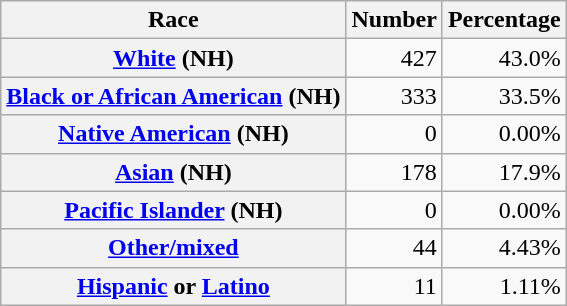<table class="wikitable" style="text-align:right">
<tr>
<th scope="col">Race</th>
<th scope="col">Number</th>
<th scope="col">Percentage</th>
</tr>
<tr>
<th scope="row"><a href='#'>White</a> (NH)</th>
<td>427</td>
<td>43.0%</td>
</tr>
<tr>
<th scope="row"><a href='#'>Black or African American</a> (NH)</th>
<td>333</td>
<td>33.5%</td>
</tr>
<tr>
<th scope="row"><a href='#'>Native American</a> (NH)</th>
<td>0</td>
<td>0.00%</td>
</tr>
<tr>
<th scope="row"><a href='#'>Asian</a> (NH)</th>
<td>178</td>
<td>17.9%</td>
</tr>
<tr>
<th scope="row"><a href='#'>Pacific Islander</a> (NH)</th>
<td>0</td>
<td>0.00%</td>
</tr>
<tr>
<th scope="row"><a href='#'>Other/mixed</a></th>
<td>44</td>
<td>4.43%</td>
</tr>
<tr>
<th scope="row"><a href='#'>Hispanic</a> or <a href='#'>Latino</a></th>
<td>11</td>
<td>1.11%</td>
</tr>
</table>
